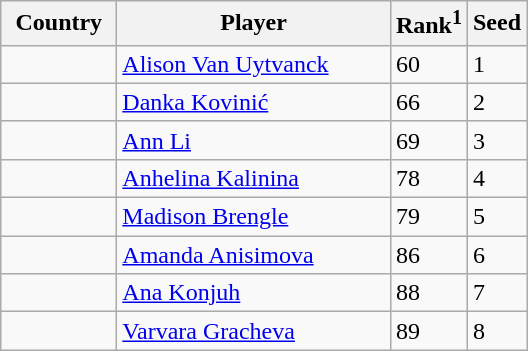<table class="sortable wikitable">
<tr>
<th width="70">Country</th>
<th width="175">Player</th>
<th>Rank<sup>1</sup></th>
<th>Seed</th>
</tr>
<tr>
<td></td>
<td><a href='#'>Alison Van Uytvanck</a></td>
<td>60</td>
<td>1</td>
</tr>
<tr>
<td></td>
<td><a href='#'>Danka Kovinić</a></td>
<td>66</td>
<td>2</td>
</tr>
<tr>
<td></td>
<td><a href='#'>Ann Li</a></td>
<td>69</td>
<td>3</td>
</tr>
<tr>
<td></td>
<td><a href='#'>Anhelina Kalinina</a></td>
<td>78</td>
<td>4</td>
</tr>
<tr>
<td></td>
<td><a href='#'>Madison Brengle</a></td>
<td>79</td>
<td>5</td>
</tr>
<tr>
<td></td>
<td><a href='#'>Amanda Anisimova</a></td>
<td>86</td>
<td>6</td>
</tr>
<tr>
<td></td>
<td><a href='#'>Ana Konjuh</a></td>
<td>88</td>
<td>7</td>
</tr>
<tr>
<td></td>
<td><a href='#'>Varvara Gracheva</a></td>
<td>89</td>
<td>8</td>
</tr>
</table>
